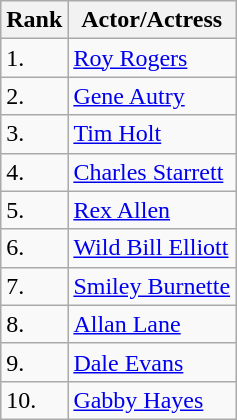<table class="wikitable">
<tr>
<th>Rank</th>
<th>Actor/Actress</th>
</tr>
<tr>
<td>1.</td>
<td><a href='#'>Roy Rogers</a></td>
</tr>
<tr>
<td>2.</td>
<td><a href='#'>Gene Autry</a></td>
</tr>
<tr>
<td>3.</td>
<td><a href='#'>Tim Holt</a></td>
</tr>
<tr>
<td>4.</td>
<td><a href='#'>Charles Starrett</a></td>
</tr>
<tr>
<td>5.</td>
<td><a href='#'>Rex Allen</a></td>
</tr>
<tr>
<td>6.</td>
<td><a href='#'>Wild Bill Elliott</a></td>
</tr>
<tr>
<td>7.</td>
<td><a href='#'>Smiley Burnette</a></td>
</tr>
<tr>
<td>8.</td>
<td><a href='#'>Allan Lane</a></td>
</tr>
<tr>
<td>9.</td>
<td><a href='#'>Dale Evans</a></td>
</tr>
<tr>
<td>10.</td>
<td><a href='#'>Gabby Hayes</a></td>
</tr>
</table>
